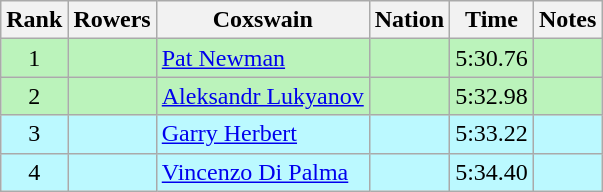<table class="wikitable sortable" style="text-align:center">
<tr>
<th>Rank</th>
<th>Rowers</th>
<th>Coxswain</th>
<th>Nation</th>
<th>Time</th>
<th>Notes</th>
</tr>
<tr bgcolor=bbf3bb>
<td>1</td>
<td></td>
<td align=left><a href='#'>Pat Newman</a></td>
<td align=left></td>
<td>5:30.76</td>
<td></td>
</tr>
<tr bgcolor=bbf3bb>
<td>2</td>
<td></td>
<td align="left"><a href='#'>Aleksandr Lukyanov</a></td>
<td align=left></td>
<td>5:32.98</td>
<td></td>
</tr>
<tr bgcolor=bbf9ff>
<td>3</td>
<td></td>
<td align=left><a href='#'>Garry Herbert</a></td>
<td align=left></td>
<td>5:33.22</td>
<td></td>
</tr>
<tr bgcolor=bbf9ff>
<td>4</td>
<td></td>
<td align=left><a href='#'>Vincenzo Di Palma</a></td>
<td align=left></td>
<td>5:34.40</td>
<td></td>
</tr>
</table>
